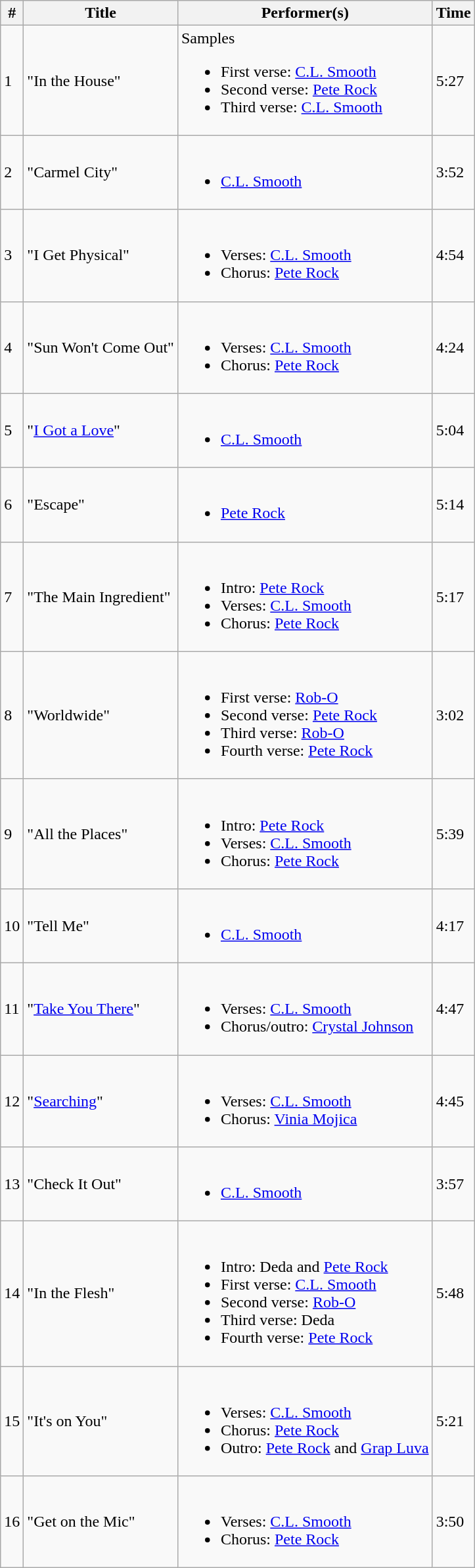<table class="wikitable">
<tr>
<th>#</th>
<th>Title</th>
<th>Performer(s)</th>
<th>Time</th>
</tr>
<tr>
<td>1</td>
<td>"In the House"</td>
<td>Samples<br><ul><li>First verse: <a href='#'>C.L. Smooth</a></li><li>Second verse: <a href='#'>Pete Rock</a></li><li>Third verse: <a href='#'>C.L. Smooth</a></li></ul></td>
<td>5:27</td>
</tr>
<tr>
<td>2</td>
<td>"Carmel City"</td>
<td><br><ul><li><a href='#'>C.L. Smooth</a></li></ul></td>
<td>3:52</td>
</tr>
<tr>
<td>3</td>
<td>"I Get Physical"</td>
<td><br><ul><li>Verses: <a href='#'>C.L. Smooth</a></li><li>Chorus: <a href='#'>Pete Rock</a></li></ul></td>
<td>4:54</td>
</tr>
<tr>
<td>4</td>
<td>"Sun Won't Come Out"</td>
<td><br><ul><li>Verses: <a href='#'>C.L. Smooth</a></li><li>Chorus: <a href='#'>Pete Rock</a></li></ul></td>
<td>4:24</td>
</tr>
<tr>
<td>5</td>
<td>"<a href='#'>I Got a Love</a>"</td>
<td><br><ul><li><a href='#'>C.L. Smooth</a></li></ul></td>
<td>5:04</td>
</tr>
<tr>
<td>6</td>
<td>"Escape"</td>
<td><br><ul><li><a href='#'>Pete Rock</a></li></ul></td>
<td>5:14</td>
</tr>
<tr>
<td>7</td>
<td>"The Main Ingredient"</td>
<td><br><ul><li>Intro: <a href='#'>Pete Rock</a></li><li>Verses: <a href='#'>C.L. Smooth</a></li><li>Chorus: <a href='#'>Pete Rock</a></li></ul></td>
<td>5:17</td>
</tr>
<tr>
<td>8</td>
<td>"Worldwide"</td>
<td><br><ul><li>First verse: <a href='#'>Rob-O</a></li><li>Second verse: <a href='#'>Pete Rock</a></li><li>Third verse: <a href='#'>Rob-O</a></li><li>Fourth verse: <a href='#'>Pete Rock</a></li></ul></td>
<td>3:02</td>
</tr>
<tr>
<td>9</td>
<td>"All the Places"</td>
<td><br><ul><li>Intro: <a href='#'>Pete Rock</a></li><li>Verses: <a href='#'>C.L. Smooth</a></li><li>Chorus: <a href='#'>Pete Rock</a></li></ul></td>
<td>5:39</td>
</tr>
<tr>
<td>10</td>
<td>"Tell Me"</td>
<td><br><ul><li><a href='#'>C.L. Smooth</a></li></ul></td>
<td>4:17</td>
</tr>
<tr>
<td>11</td>
<td>"<a href='#'>Take You There</a>"</td>
<td><br><ul><li>Verses: <a href='#'>C.L. Smooth</a></li><li>Chorus/outro: <a href='#'>Crystal Johnson</a></li></ul></td>
<td>4:47</td>
</tr>
<tr>
<td>12</td>
<td>"<a href='#'>Searching</a>"</td>
<td><br><ul><li>Verses: <a href='#'>C.L. Smooth</a></li><li>Chorus: <a href='#'>Vinia Mojica</a></li></ul></td>
<td>4:45</td>
</tr>
<tr>
<td>13</td>
<td>"Check It Out"</td>
<td><br><ul><li><a href='#'>C.L. Smooth</a></li></ul></td>
<td>3:57</td>
</tr>
<tr>
<td>14</td>
<td>"In the Flesh"</td>
<td><br><ul><li>Intro: Deda and <a href='#'>Pete Rock</a></li><li>First verse: <a href='#'>C.L. Smooth</a></li><li>Second verse: <a href='#'>Rob-O</a></li><li>Third verse: Deda</li><li>Fourth verse: <a href='#'>Pete Rock</a></li></ul></td>
<td>5:48</td>
</tr>
<tr>
<td>15</td>
<td>"It's on You"</td>
<td><br><ul><li>Verses: <a href='#'>C.L. Smooth</a></li><li>Chorus: <a href='#'>Pete Rock</a></li><li>Outro: <a href='#'>Pete Rock</a> and <a href='#'>Grap Luva</a></li></ul></td>
<td>5:21</td>
</tr>
<tr>
<td>16</td>
<td>"Get on the Mic"</td>
<td><br><ul><li>Verses: <a href='#'>C.L. Smooth</a></li><li>Chorus: <a href='#'>Pete Rock</a></li></ul></td>
<td>3:50</td>
</tr>
</table>
